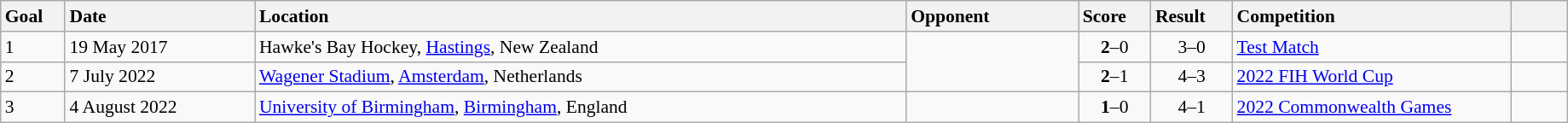<table class="wikitable sortable" style="font-size:90%" width=97%>
<tr>
<th style="width: 25px; text-align: left">Goal</th>
<th style="width: 100px; text-align: left">Date</th>
<th style="width: 360px; text-align: left">Location</th>
<th style="width: 90px; text-align: left">Opponent</th>
<th style="width: 30px; text-align: left">Score</th>
<th style="width: 30px; text-align: left">Result</th>
<th style="width: 150px; text-align: left">Competition</th>
<th style="width: 25px; text-align: left"></th>
</tr>
<tr>
<td>1</td>
<td>19 May 2017</td>
<td>Hawke's Bay Hockey, <a href='#'>Hastings</a>, New Zealand</td>
<td rowspan=2></td>
<td align="center"><strong>2</strong>–0</td>
<td align="center">3–0</td>
<td><a href='#'>Test Match</a></td>
<td></td>
</tr>
<tr>
<td>2</td>
<td>7 July 2022</td>
<td><a href='#'>Wagener Stadium</a>, <a href='#'>Amsterdam</a>, Netherlands</td>
<td align="center"><strong>2</strong>–1</td>
<td align="center">4–3</td>
<td><a href='#'>2022 FIH World Cup</a></td>
<td></td>
</tr>
<tr>
<td>3</td>
<td>4 August 2022</td>
<td><a href='#'>University of Birmingham</a>, <a href='#'>Birmingham</a>, England</td>
<td></td>
<td align="center"><strong>1</strong>–0</td>
<td align="center">4–1</td>
<td><a href='#'>2022 Commonwealth Games</a></td>
<td></td>
</tr>
</table>
